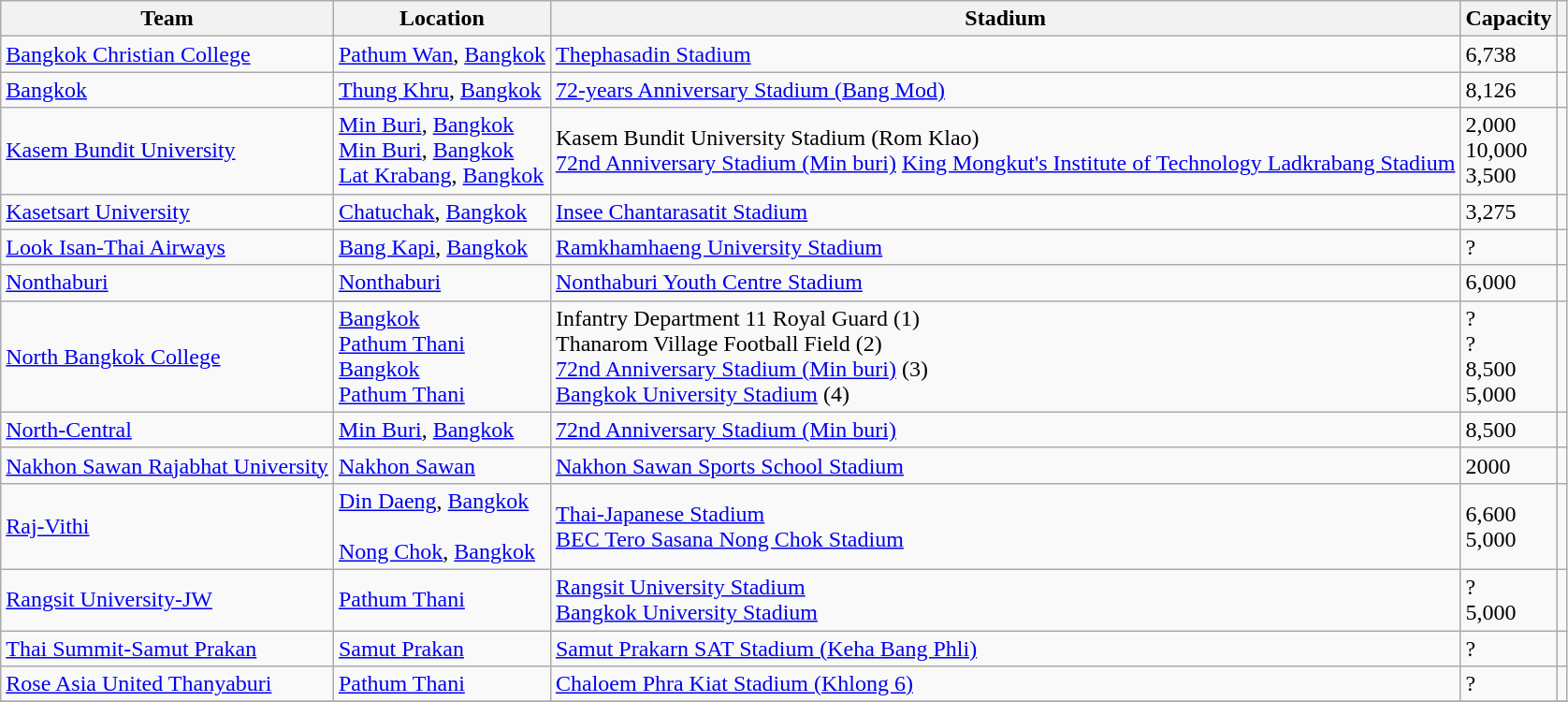<table class="wikitable sortable">
<tr>
<th>Team</th>
<th>Location</th>
<th>Stadium</th>
<th>Capacity</th>
<th class="unsortable"></th>
</tr>
<tr>
<td><a href='#'>Bangkok Christian College</a></td>
<td><a href='#'>Pathum Wan</a>, <a href='#'>Bangkok</a></td>
<td><a href='#'>Thephasadin Stadium</a></td>
<td>6,738</td>
<td></td>
</tr>
<tr>
<td><a href='#'>Bangkok</a></td>
<td><a href='#'>Thung Khru</a>, <a href='#'>Bangkok</a></td>
<td><a href='#'>72-years Anniversary Stadium (Bang Mod)</a></td>
<td>8,126</td>
<td></td>
</tr>
<tr>
<td><a href='#'>Kasem Bundit University</a></td>
<td><a href='#'>Min Buri</a>, <a href='#'>Bangkok</a> <br><a href='#'>Min Buri</a>, <a href='#'>Bangkok</a> <br> <a href='#'>Lat Krabang</a>, <a href='#'>Bangkok</a></td>
<td>Kasem Bundit University Stadium (Rom Klao)<br><a href='#'>72nd Anniversary Stadium (Min buri)</a>
<a href='#'>King Mongkut's Institute of Technology Ladkrabang Stadium</a></td>
<td>2,000<br> 10,000<br> 3,500</td>
<td> <br> <br></td>
</tr>
<tr>
<td><a href='#'>Kasetsart University</a></td>
<td><a href='#'>Chatuchak</a>, <a href='#'>Bangkok</a></td>
<td><a href='#'>Insee Chantarasatit Stadium</a></td>
<td>3,275</td>
<td></td>
</tr>
<tr>
<td><a href='#'>Look Isan-Thai Airways</a></td>
<td><a href='#'>Bang Kapi</a>, <a href='#'>Bangkok</a></td>
<td><a href='#'>Ramkhamhaeng University Stadium</a></td>
<td>?</td>
<td></td>
</tr>
<tr>
<td><a href='#'>Nonthaburi</a></td>
<td><a href='#'>Nonthaburi</a></td>
<td><a href='#'>Nonthaburi Youth Centre Stadium</a></td>
<td>6,000</td>
<td></td>
</tr>
<tr>
<td><a href='#'>North Bangkok College</a></td>
<td><a href='#'>Bangkok</a><br><a href='#'>Pathum Thani</a><br> <a href='#'>Bangkok</a><br><a href='#'>Pathum Thani</a></td>
<td>Infantry Department 11 Royal Guard (1)<br>Thanarom Village Football Field (2)<br>
<a href='#'>72nd Anniversary Stadium (Min buri)</a> (3)<br>
<a href='#'>Bangkok University Stadium</a> (4) <br></td>
<td>?<br>?<br>8,500 <br>5,000</td>
<td> <br> <br> <br></td>
</tr>
<tr>
<td><a href='#'>North-Central</a></td>
<td><a href='#'>Min Buri</a>, <a href='#'>Bangkok</a></td>
<td><a href='#'>72nd Anniversary Stadium (Min buri)</a></td>
<td>8,500</td>
<td></td>
</tr>
<tr>
<td><a href='#'>Nakhon Sawan Rajabhat University</a></td>
<td><a href='#'>Nakhon Sawan</a></td>
<td><a href='#'>Nakhon Sawan Sports School Stadium</a></td>
<td>2000</td>
<td></td>
</tr>
<tr>
<td><a href='#'>Raj-Vithi</a></td>
<td><a href='#'>Din Daeng</a>, <a href='#'>Bangkok</a> <br><br><a href='#'>Nong Chok</a>, <a href='#'>Bangkok</a></td>
<td><a href='#'>Thai-Japanese Stadium</a><br><a href='#'>BEC Tero Sasana Nong Chok Stadium</a></td>
<td>6,600<br>5,000</td>
<td><br></td>
</tr>
<tr>
<td><a href='#'>Rangsit University-JW</a></td>
<td><a href='#'>Pathum Thani</a></td>
<td><a href='#'>Rangsit University Stadium</a><br><a href='#'>Bangkok University Stadium</a></td>
<td>?<br>5,000</td>
<td><br></td>
</tr>
<tr>
<td><a href='#'>Thai Summit-Samut Prakan</a></td>
<td><a href='#'>Samut Prakan</a></td>
<td><a href='#'>Samut Prakarn SAT Stadium (Keha Bang Phli)</a></td>
<td>?</td>
<td></td>
</tr>
<tr>
<td><a href='#'>Rose Asia United Thanyaburi</a></td>
<td><a href='#'>Pathum Thani</a></td>
<td><a href='#'>Chaloem Phra Kiat Stadium (Khlong 6)</a></td>
<td>?</td>
<td></td>
</tr>
<tr>
</tr>
</table>
